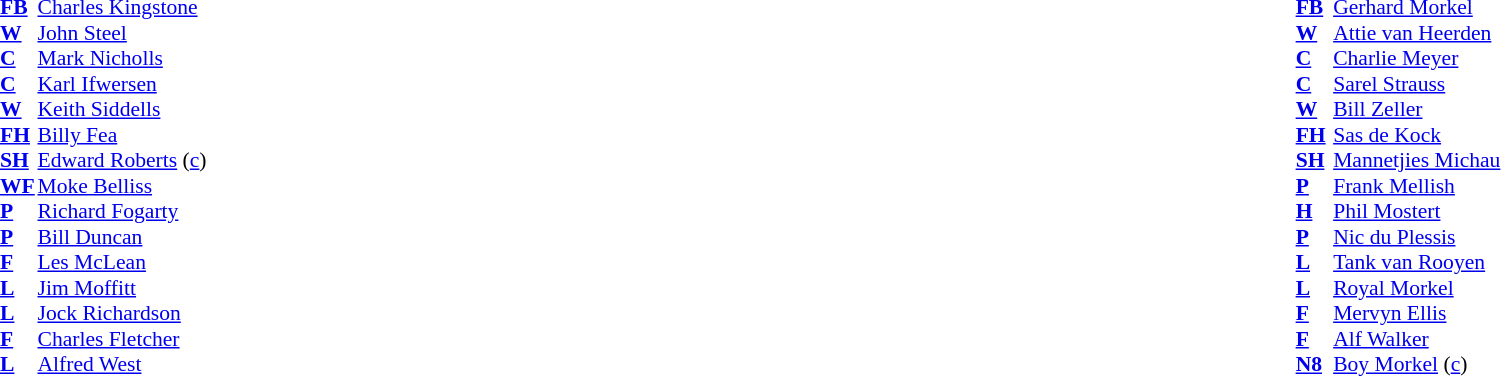<table style="width:100%;">
<tr>
<td style="vertical-align:top; width:50%;"><br><table cellspacing="0" cellpadding="0" style="font-size: 90%">
<tr>
<th width="25"></th>
<th width="25"></th>
</tr>
<tr>
<td></td>
<td><strong><a href='#'>FB</a></strong></td>
<td><a href='#'>Charles Kingstone</a></td>
</tr>
<tr>
<td></td>
<td><strong><a href='#'>W</a></strong></td>
<td><a href='#'>John Steel</a></td>
</tr>
<tr>
<td></td>
<td><strong><a href='#'>C</a></strong></td>
<td><a href='#'>Mark Nicholls</a></td>
</tr>
<tr>
<td></td>
<td><strong><a href='#'>C</a></strong></td>
<td><a href='#'>Karl Ifwersen</a></td>
</tr>
<tr>
<td></td>
<td><strong><a href='#'>W</a></strong></td>
<td><a href='#'>Keith Siddells</a></td>
</tr>
<tr>
<td></td>
<td><strong><a href='#'>FH</a></strong></td>
<td><a href='#'>Billy Fea</a></td>
</tr>
<tr>
<td></td>
<td><strong><a href='#'>SH</a></strong></td>
<td><a href='#'>Edward Roberts</a> (<a href='#'>c</a>)</td>
</tr>
<tr>
<td></td>
<td><strong><a href='#'>WF</a></strong></td>
<td><a href='#'>Moke Belliss</a></td>
</tr>
<tr>
<td></td>
<td><strong><a href='#'>P</a></strong></td>
<td><a href='#'>Richard Fogarty</a></td>
</tr>
<tr>
<td></td>
<td><strong><a href='#'>P</a></strong></td>
<td><a href='#'>Bill Duncan</a></td>
</tr>
<tr>
<td></td>
<td><strong><a href='#'>F</a></strong></td>
<td><a href='#'>Les McLean</a></td>
</tr>
<tr>
<td></td>
<td><strong><a href='#'>L</a></strong></td>
<td><a href='#'>Jim Moffitt</a></td>
</tr>
<tr>
<td></td>
<td><strong><a href='#'>L</a></strong></td>
<td><a href='#'>Jock Richardson</a></td>
</tr>
<tr>
<td></td>
<td><strong><a href='#'>F</a></strong></td>
<td><a href='#'>Charles Fletcher</a></td>
</tr>
<tr>
<td></td>
<td><strong><a href='#'>L</a></strong></td>
<td><a href='#'>Alfred West</a></td>
</tr>
<tr>
</tr>
</table>
</td>
<td style="vertical-align:top; width:50%;"><br><table cellspacing="0" cellpadding="0" style="font-size:90%; margin:auto">
<tr>
<th width="25"></th>
<th width="25"></th>
</tr>
<tr>
<td></td>
<td><strong><a href='#'>FB</a></strong></td>
<td><a href='#'>Gerhard Morkel</a></td>
</tr>
<tr>
<td></td>
<td><strong><a href='#'>W</a></strong></td>
<td><a href='#'>Attie van Heerden</a></td>
</tr>
<tr>
<td></td>
<td><strong><a href='#'>C</a></strong></td>
<td><a href='#'>Charlie Meyer</a></td>
</tr>
<tr>
<td></td>
<td><strong><a href='#'>C</a></strong></td>
<td><a href='#'>Sarel Strauss</a></td>
</tr>
<tr>
<td></td>
<td><strong><a href='#'>W</a></strong></td>
<td><a href='#'>Bill Zeller</a></td>
</tr>
<tr>
<td></td>
<td><strong><a href='#'>FH</a></strong></td>
<td><a href='#'>Sas de Kock</a></td>
</tr>
<tr>
<td></td>
<td><strong><a href='#'>SH</a></strong></td>
<td><a href='#'>Mannetjies Michau</a></td>
</tr>
<tr>
<td></td>
<td><strong><a href='#'>P</a></strong></td>
<td><a href='#'>Frank Mellish</a></td>
</tr>
<tr>
<td></td>
<td><strong><a href='#'>H</a></strong></td>
<td><a href='#'>Phil Mostert</a></td>
</tr>
<tr>
<td></td>
<td><strong><a href='#'>P</a></strong></td>
<td><a href='#'>Nic du Plessis</a></td>
</tr>
<tr>
<td></td>
<td><strong><a href='#'>L</a></strong></td>
<td><a href='#'>Tank van Rooyen</a></td>
</tr>
<tr>
<td></td>
<td><strong><a href='#'>L</a></strong></td>
<td><a href='#'>Royal Morkel</a></td>
</tr>
<tr>
<td></td>
<td><strong><a href='#'>F</a></strong></td>
<td><a href='#'>Mervyn Ellis</a></td>
</tr>
<tr>
<td></td>
<td><strong><a href='#'>F</a></strong></td>
<td><a href='#'>Alf Walker</a></td>
</tr>
<tr>
<td></td>
<td><strong><a href='#'>N8</a></strong></td>
<td><a href='#'>Boy Morkel</a> (<a href='#'>c</a>)</td>
</tr>
</table>
</td>
</tr>
</table>
